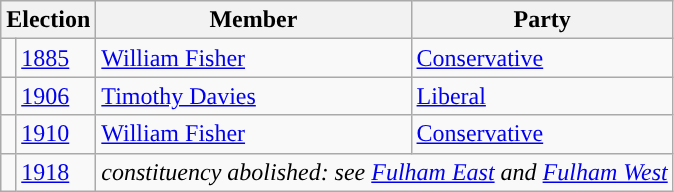<table class="wikitable">
<tr>
<th colspan="2">Election</th>
<th>Member</th>
<th>Party</th>
</tr>
<tr>
<td style="color:inherit;background-color: "></td>
<td><a href='#'>1885</a></td>
<td><a href='#'>William Fisher</a></td>
<td><a href='#'>Conservative</a></td>
</tr>
<tr>
<td style="color:inherit;background-color: "></td>
<td><a href='#'>1906</a></td>
<td><a href='#'>Timothy Davies</a></td>
<td><a href='#'>Liberal</a></td>
</tr>
<tr>
<td style="color:inherit;background-color: "></td>
<td><a href='#'>1910</a></td>
<td><a href='#'>William Fisher</a></td>
<td><a href='#'>Conservative</a></td>
</tr>
<tr>
<td></td>
<td><a href='#'>1918</a></td>
<td colspan="2"><em>constituency abolished: see <a href='#'>Fulham East</a> and <a href='#'>Fulham West</a></em></td>
</tr>
</table>
